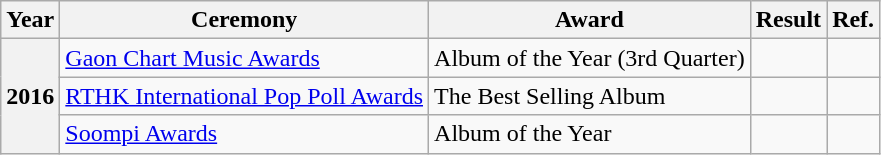<table class="wikitable plainrowheaders">
<tr>
<th>Year</th>
<th>Ceremony</th>
<th>Award</th>
<th>Result</th>
<th>Ref.</th>
</tr>
<tr>
<th rowspan="3" scope="row">2016</th>
<td><a href='#'>Gaon Chart Music Awards</a></td>
<td>Album of the Year (3rd Quarter)</td>
<td></td>
<td style="text-align:center"></td>
</tr>
<tr>
<td><a href='#'>RTHK International Pop Poll Awards</a></td>
<td>The Best Selling Album</td>
<td></td>
<td style="text-align:center"></td>
</tr>
<tr>
<td><a href='#'>Soompi Awards</a></td>
<td>Album of the Year</td>
<td></td>
<td style="text-align:center"></td>
</tr>
</table>
